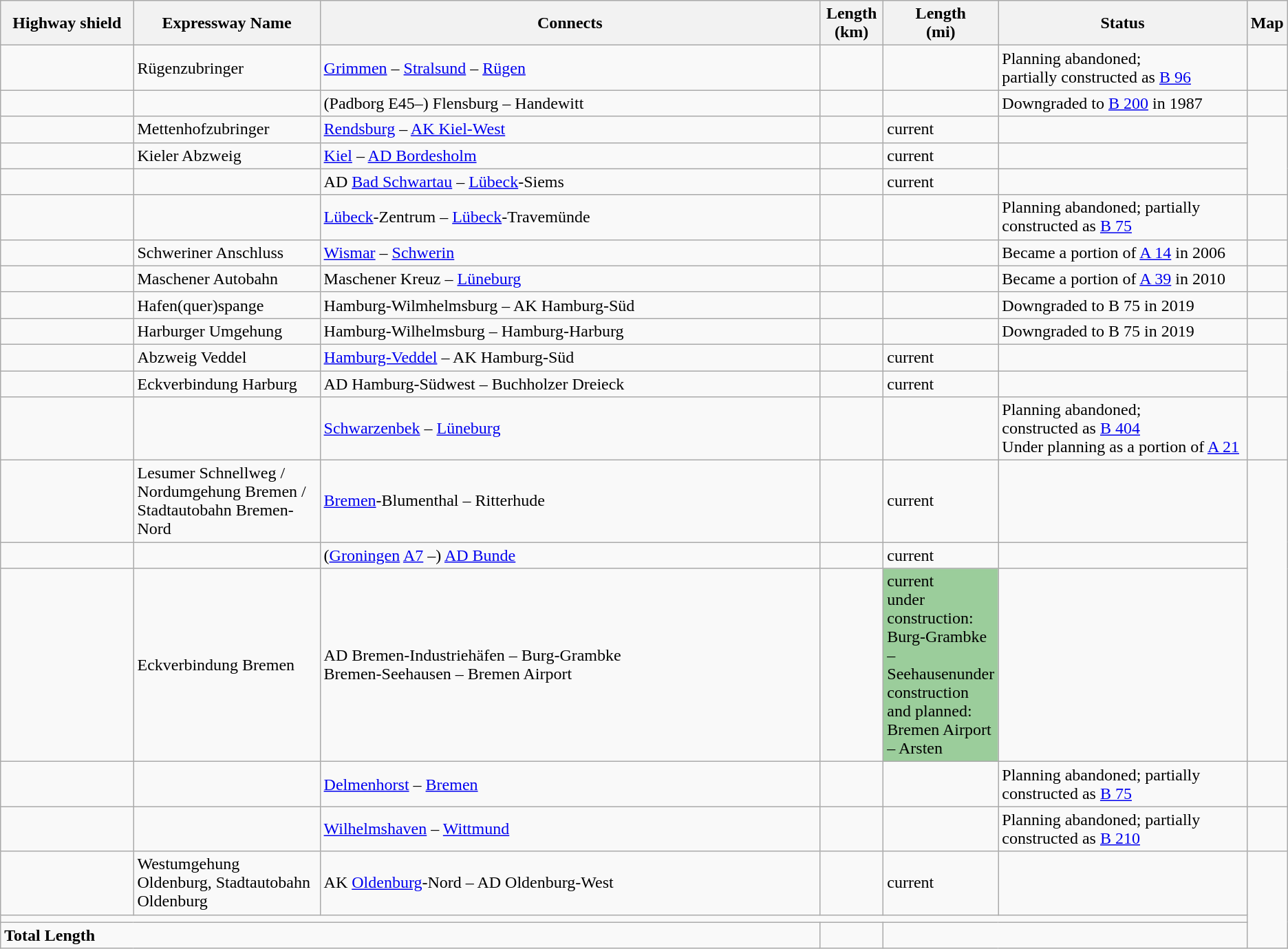<table class="wikitable">
<tr>
<th style="width:11%;">Highway shield</th>
<th style="width:15%;">Expressway Name</th>
<th style="width:43%;">Connects</th>
<th style="width:5%;">Length<br>(km)</th>
<th style="width:5%;">Length<br>(mi)</th>
<th style="width:25%;">Status</th>
<th style="width:100px;">Map</th>
</tr>
<tr>
<td></td>
<td>Rügenzubringer</td>
<td><a href='#'>Grimmen</a> – <a href='#'>Stralsund</a> – <a href='#'>Rügen</a></td>
<td></td>
<td></td>
<td>Planning abandoned;<br>partially constructed as <a href='#'>B 96</a></td>
<td></td>
</tr>
<tr>
<td></td>
<td></td>
<td>(Padborg E45–) Flensburg – Handewitt</td>
<td></td>
<td></td>
<td>Downgraded to <a href='#'>B 200</a> in 1987</td>
<td></td>
</tr>
<tr>
<td></td>
<td>Mettenhofzubringer</td>
<td><a href='#'>Rendsburg</a> – <a href='#'>AK Kiel-West</a></td>
<td></td>
<td>current</td>
<td></td>
</tr>
<tr>
<td></td>
<td>Kieler Abzweig</td>
<td><a href='#'>Kiel</a> – <a href='#'>AD Bordesholm</a></td>
<td></td>
<td>current</td>
<td></td>
</tr>
<tr>
<td></td>
<td></td>
<td>AD <a href='#'>Bad Schwartau</a> – <a href='#'>Lübeck</a>-Siems</td>
<td></td>
<td>current</td>
<td></td>
</tr>
<tr>
<td></td>
<td></td>
<td><a href='#'>Lübeck</a>-Zentrum – <a href='#'>Lübeck</a>-Travemünde</td>
<td></td>
<td></td>
<td>Planning abandoned; partially constructed as <a href='#'>B 75</a></td>
<td></td>
</tr>
<tr>
<td></td>
<td>Schweriner Anschluss</td>
<td><a href='#'>Wismar</a> – <a href='#'>Schwerin</a></td>
<td></td>
<td></td>
<td>Became a portion of <a href='#'>A 14</a> in 2006</td>
<td></td>
</tr>
<tr>
<td></td>
<td>Maschener Autobahn</td>
<td>Maschener Kreuz – <a href='#'>Lüneburg</a></td>
<td></td>
<td></td>
<td>Became a portion of <a href='#'>A 39</a> in 2010</td>
<td></td>
</tr>
<tr>
<td></td>
<td>Hafen(quer)spange</td>
<td>Hamburg-Wilmhelmsburg – AK Hamburg-Süd</td>
<td></td>
<td></td>
<td>Downgraded to B 75 in 2019</td>
<td></td>
</tr>
<tr>
<td></td>
<td>Harburger Umgehung</td>
<td>Hamburg-Wilhelmsburg – Hamburg-Harburg</td>
<td></td>
<td></td>
<td>Downgraded to B 75 in 2019</td>
<td></td>
</tr>
<tr>
<td></td>
<td>Abzweig Veddel</td>
<td><a href='#'>Hamburg-Veddel</a> – AK Hamburg-Süd</td>
<td></td>
<td>current</td>
<td></td>
</tr>
<tr>
<td></td>
<td>Eckverbindung Harburg</td>
<td>AD Hamburg-Südwest – Buchholzer Dreieck</td>
<td></td>
<td>current</td>
<td></td>
</tr>
<tr>
<td></td>
<td></td>
<td><a href='#'>Schwarzenbek</a> – <a href='#'>Lüneburg</a></td>
<td></td>
<td></td>
<td>Planning abandoned;<br>constructed as <a href='#'>B 404</a><br>Under planning as a portion of <a href='#'>A 21</a></td>
<td></td>
</tr>
<tr>
<td></td>
<td>Lesumer Schnellweg / Nordumgehung Bremen / Stadtautobahn Bremen-Nord</td>
<td><a href='#'>Bremen</a>-Blumenthal – Ritterhude</td>
<td></td>
<td>current</td>
<td></td>
</tr>
<tr>
<td></td>
<td></td>
<td>(<a href='#'>Groningen</a>  <a href='#'>A7</a> –) <a href='#'>AD Bunde</a></td>
<td></td>
<td>current</td>
<td></td>
</tr>
<tr>
<td></td>
<td>Eckverbindung Bremen</td>
<td>AD Bremen-Industriehäfen – Burg-Grambke<br>Bremen-Seehausen – Bremen Airport</td>
<td></td>
<td style="background-color:#9BCD9B">current<br>under construction: Burg-Grambke – Seehausenunder construction and planned: Bremen Airport – Arsten</td>
<td></td>
</tr>
<tr>
<td></td>
<td></td>
<td><a href='#'>Delmenhorst</a> – <a href='#'>Bremen</a></td>
<td></td>
<td></td>
<td>Planning abandoned; partially constructed as <a href='#'>B 75</a></td>
<td></td>
</tr>
<tr>
<td></td>
<td></td>
<td><a href='#'>Wilhelmshaven</a> – <a href='#'>Wittmund</a></td>
<td></td>
<td></td>
<td>Planning abandoned; partially constructed as <a href='#'>B 210</a></td>
<td></td>
</tr>
<tr>
<td></td>
<td>Westumgehung Oldenburg, Stadtautobahn Oldenburg</td>
<td>AK <a href='#'>Oldenburg</a>-Nord – AD Oldenburg-West</td>
<td></td>
<td>current</td>
<td></td>
</tr>
<tr>
<td colspan="6"></td>
</tr>
<tr style="font-weight:bold;">
<td colspan="3">Total Length</td>
<td></td>
<td colspan="2"></td>
</tr>
</table>
